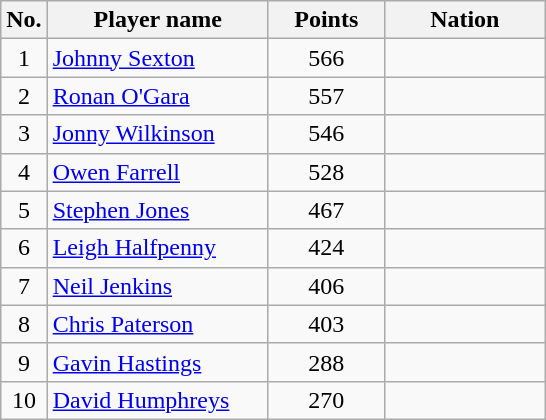<table class="wikitable">
<tr>
<th>No.</th>
<th width=140px>Player name</th>
<th style="width:70px; text-align:center;">Points</th>
<th style="width:100px; text-align:center;">Nation</th>
</tr>
<tr>
<td align="center">1</td>
<td align="left"><a href='#'>Johnny Sexton</a></td>
<td align="center">566</td>
<td></td>
</tr>
<tr>
<td align="center">2</td>
<td align="left"><a href='#'>Ronan O'Gara</a></td>
<td align="center">557</td>
<td></td>
</tr>
<tr>
<td align=center>3</td>
<td align=left><a href='#'>Jonny Wilkinson</a></td>
<td align=center>546</td>
<td></td>
</tr>
<tr>
<td align=center>4</td>
<td align=left><a href='#'>Owen Farrell</a></td>
<td align=center>528</td>
<td></td>
</tr>
<tr>
<td align=center>5</td>
<td align=left><a href='#'>Stephen Jones</a></td>
<td align=center>467</td>
<td></td>
</tr>
<tr>
<td align=center>6</td>
<td align=left><a href='#'>Leigh Halfpenny</a></td>
<td align=center>424</td>
<td></td>
</tr>
<tr>
<td align=center>7</td>
<td align=left><a href='#'>Neil Jenkins</a></td>
<td align=center>406</td>
<td></td>
</tr>
<tr>
<td align=center>8</td>
<td align=left><a href='#'>Chris Paterson</a></td>
<td align=center>403</td>
<td></td>
</tr>
<tr>
<td align=center>9</td>
<td align=left><a href='#'>Gavin Hastings</a></td>
<td align=center>288</td>
<td></td>
</tr>
<tr>
<td align=center>10</td>
<td align=left><a href='#'>David Humphreys</a></td>
<td align=center>270</td>
<td></td>
</tr>
</table>
